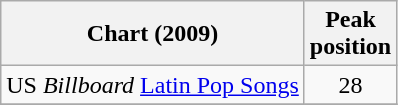<table class="wikitable">
<tr>
<th align="left">Chart (2009)</th>
<th align="left">Peak<br>position</th>
</tr>
<tr>
<td align="left">US <em>Billboard</em> <a href='#'>Latin Pop Songs</a></td>
<td style="text-align:center;">28</td>
</tr>
<tr>
</tr>
</table>
